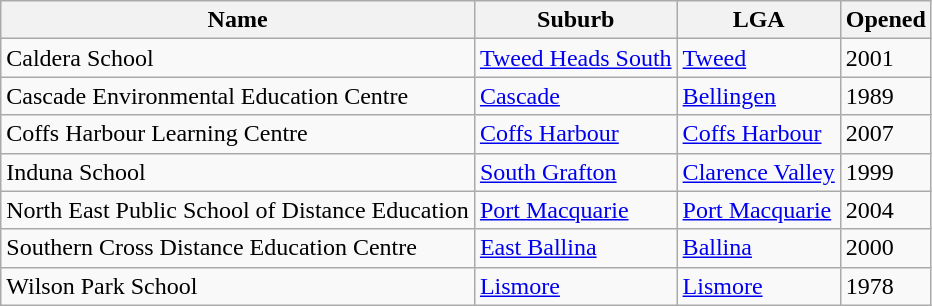<table class="wikitable sortable">
<tr>
<th>Name</th>
<th>Suburb</th>
<th>LGA</th>
<th>Opened</th>
</tr>
<tr>
<td>Caldera School</td>
<td><a href='#'>Tweed Heads South</a></td>
<td><a href='#'>Tweed</a></td>
<td>2001</td>
</tr>
<tr>
<td>Cascade Environmental Education Centre</td>
<td><a href='#'>Cascade</a></td>
<td><a href='#'>Bellingen</a></td>
<td>1989</td>
</tr>
<tr>
<td>Coffs Harbour Learning Centre</td>
<td><a href='#'>Coffs Harbour</a></td>
<td><a href='#'>Coffs Harbour</a></td>
<td>2007</td>
</tr>
<tr>
<td>Induna School</td>
<td><a href='#'>South Grafton</a></td>
<td><a href='#'>Clarence Valley</a></td>
<td>1999</td>
</tr>
<tr>
<td>North East Public School of Distance Education</td>
<td><a href='#'>Port Macquarie</a></td>
<td><a href='#'>Port Macquarie</a></td>
<td>2004</td>
</tr>
<tr>
<td>Southern Cross Distance Education Centre</td>
<td><a href='#'>East Ballina</a></td>
<td><a href='#'>Ballina</a></td>
<td>2000</td>
</tr>
<tr>
<td>Wilson Park School</td>
<td><a href='#'>Lismore</a></td>
<td><a href='#'>Lismore</a></td>
<td>1978</td>
</tr>
</table>
